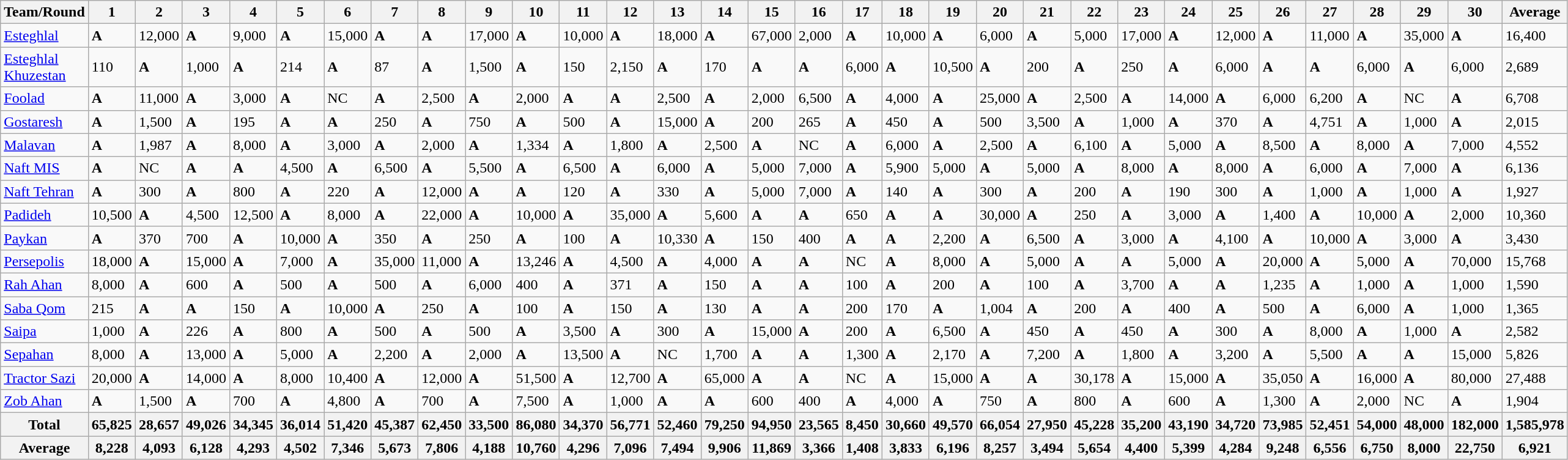<table class="wikitable sortable">
<tr>
<th rowspan="1">Team/Round</th>
<th>1</th>
<th>2</th>
<th>3</th>
<th>4</th>
<th>5</th>
<th>6</th>
<th>7</th>
<th>8</th>
<th>9</th>
<th>10</th>
<th>11</th>
<th>12</th>
<th>13</th>
<th>14</th>
<th>15</th>
<th>16</th>
<th>17</th>
<th>18</th>
<th>19</th>
<th>20</th>
<th>21</th>
<th>22</th>
<th>23</th>
<th>24</th>
<th>25</th>
<th>26</th>
<th>27</th>
<th>28</th>
<th>29</th>
<th>30</th>
<th>Average</th>
</tr>
<tr>
<td><a href='#'>Esteghlal</a></td>
<td><strong>A</strong></td>
<td>12,000</td>
<td><strong>A</strong></td>
<td>9,000</td>
<td><strong>A</strong></td>
<td>15,000</td>
<td><strong>A</strong></td>
<td><strong>A</strong></td>
<td>17,000</td>
<td><strong>A</strong></td>
<td>10,000</td>
<td><strong>A</strong></td>
<td>18,000</td>
<td><strong>A</strong></td>
<td>67,000</td>
<td>2,000</td>
<td><strong>A</strong></td>
<td>10,000</td>
<td><strong>A</strong></td>
<td>6,000</td>
<td><strong>A</strong></td>
<td>5,000</td>
<td>17,000</td>
<td><strong>A</strong></td>
<td>12,000</td>
<td><strong>A</strong></td>
<td>11,000</td>
<td><strong>A</strong></td>
<td>35,000</td>
<td><strong>A</strong></td>
<td>16,400</td>
</tr>
<tr>
<td><a href='#'>Esteghlal Khuzestan</a></td>
<td>110</td>
<td><strong>A</strong></td>
<td>1,000</td>
<td><strong>A</strong></td>
<td>214</td>
<td><strong>A</strong></td>
<td>87</td>
<td><strong>A</strong></td>
<td>1,500</td>
<td><strong>A</strong></td>
<td>150</td>
<td>2,150</td>
<td><strong>A</strong></td>
<td>170</td>
<td><strong>A</strong></td>
<td><strong>A</strong></td>
<td>6,000</td>
<td><strong>A</strong></td>
<td>10,500</td>
<td><strong>A</strong></td>
<td>200</td>
<td><strong>A</strong></td>
<td>250</td>
<td><strong>A</strong></td>
<td>6,000</td>
<td><strong>A</strong></td>
<td><strong>A</strong></td>
<td>6,000</td>
<td><strong>A</strong></td>
<td>6,000</td>
<td>2,689</td>
</tr>
<tr>
<td><a href='#'>Foolad</a></td>
<td><strong>A</strong></td>
<td>11,000</td>
<td><strong>A</strong></td>
<td>3,000</td>
<td><strong>A</strong></td>
<td>NC</td>
<td><strong>A</strong></td>
<td>2,500</td>
<td><strong>A</strong></td>
<td>2,000</td>
<td><strong>A</strong></td>
<td><strong>A</strong></td>
<td>2,500</td>
<td><strong>A</strong></td>
<td>2,000</td>
<td>6,500</td>
<td><strong>A</strong></td>
<td>4,000</td>
<td><strong>A</strong></td>
<td>25,000</td>
<td><strong>A</strong></td>
<td>2,500</td>
<td><strong>A</strong></td>
<td>14,000</td>
<td><strong>A</strong></td>
<td>6,000</td>
<td>6,200</td>
<td><strong>A</strong></td>
<td>NC</td>
<td><strong>A</strong></td>
<td>6,708</td>
</tr>
<tr>
<td><a href='#'>Gostaresh</a></td>
<td><strong>A</strong></td>
<td>1,500</td>
<td><strong>A</strong></td>
<td>195</td>
<td><strong>A</strong></td>
<td><strong>A</strong></td>
<td>250</td>
<td><strong>A</strong></td>
<td>750</td>
<td><strong>A</strong></td>
<td>500</td>
<td><strong>A</strong></td>
<td>15,000</td>
<td><strong>A</strong></td>
<td>200</td>
<td>265</td>
<td><strong>A</strong></td>
<td>450</td>
<td><strong>A</strong></td>
<td>500</td>
<td>3,500</td>
<td><strong>A</strong></td>
<td>1,000</td>
<td><strong>A</strong></td>
<td>370</td>
<td><strong>A</strong></td>
<td>4,751</td>
<td><strong>A</strong></td>
<td>1,000</td>
<td><strong>A</strong></td>
<td>2,015</td>
</tr>
<tr>
<td><a href='#'>Malavan</a></td>
<td><strong>A</strong></td>
<td>1,987</td>
<td><strong>A</strong></td>
<td>8,000</td>
<td><strong>A</strong></td>
<td>3,000</td>
<td><strong>A</strong></td>
<td>2,000</td>
<td><strong>A</strong></td>
<td>1,334</td>
<td><strong>A</strong></td>
<td>1,800</td>
<td><strong>A</strong></td>
<td>2,500</td>
<td><strong>A</strong></td>
<td>NC</td>
<td><strong>A</strong></td>
<td>6,000</td>
<td><strong>A</strong></td>
<td>2,500</td>
<td><strong>A</strong></td>
<td>6,100</td>
<td><strong>A</strong></td>
<td>5,000</td>
<td><strong>A</strong></td>
<td>8,500</td>
<td><strong>A</strong></td>
<td>8,000</td>
<td><strong>A</strong></td>
<td>7,000</td>
<td>4,552</td>
</tr>
<tr>
<td><a href='#'>Naft MIS</a></td>
<td><strong>A</strong></td>
<td>NC</td>
<td><strong>A</strong></td>
<td><strong>A</strong></td>
<td>4,500</td>
<td><strong>A</strong></td>
<td>6,500</td>
<td><strong>A</strong></td>
<td>5,500</td>
<td><strong>A</strong></td>
<td>6,500</td>
<td><strong>A</strong></td>
<td>6,000</td>
<td><strong>A</strong></td>
<td>5,000</td>
<td>7,000</td>
<td><strong>A</strong></td>
<td>5,900</td>
<td>5,000</td>
<td><strong>A</strong></td>
<td>5,000</td>
<td><strong>A</strong></td>
<td>8,000</td>
<td><strong>A</strong></td>
<td>8,000</td>
<td><strong>A</strong></td>
<td>6,000</td>
<td><strong>A</strong></td>
<td>7,000</td>
<td><strong>A</strong></td>
<td>6,136</td>
</tr>
<tr>
<td><a href='#'>Naft Tehran</a></td>
<td><strong>A</strong></td>
<td>300</td>
<td><strong>A</strong></td>
<td>800</td>
<td><strong>A</strong></td>
<td>220</td>
<td><strong>A</strong></td>
<td>12,000</td>
<td><strong>A</strong></td>
<td><strong>A</strong></td>
<td>120</td>
<td><strong>A</strong></td>
<td>330</td>
<td><strong>A</strong></td>
<td>5,000</td>
<td>7,000</td>
<td><strong>A</strong></td>
<td>140</td>
<td><strong>A</strong></td>
<td>300</td>
<td><strong>A</strong></td>
<td>200</td>
<td><strong>A</strong></td>
<td>190</td>
<td>300</td>
<td><strong>A</strong></td>
<td>1,000</td>
<td><strong>A</strong></td>
<td>1,000</td>
<td><strong>A</strong></td>
<td>1,927</td>
</tr>
<tr>
<td><a href='#'>Padideh</a></td>
<td>10,500</td>
<td><strong>A</strong></td>
<td>4,500</td>
<td>12,500</td>
<td><strong>A</strong></td>
<td>8,000</td>
<td><strong>A</strong></td>
<td>22,000</td>
<td><strong>A</strong></td>
<td>10,000</td>
<td><strong>A</strong></td>
<td>35,000</td>
<td><strong>A</strong></td>
<td>5,600</td>
<td><strong>A</strong></td>
<td><strong>A</strong></td>
<td>650</td>
<td><strong>A</strong></td>
<td><strong>A</strong></td>
<td>30,000</td>
<td><strong>A</strong></td>
<td>250</td>
<td><strong>A</strong></td>
<td>3,000</td>
<td><strong>A</strong></td>
<td>1,400</td>
<td><strong>A</strong></td>
<td>10,000</td>
<td><strong>A</strong></td>
<td>2,000</td>
<td>10,360</td>
</tr>
<tr>
<td><a href='#'>Paykan</a></td>
<td><strong>A</strong></td>
<td>370</td>
<td>700</td>
<td><strong>A</strong></td>
<td>10,000</td>
<td><strong>A</strong></td>
<td>350</td>
<td><strong>A</strong></td>
<td>250</td>
<td><strong>A</strong></td>
<td>100</td>
<td><strong>A</strong></td>
<td>10,330</td>
<td><strong>A</strong></td>
<td>150</td>
<td>400</td>
<td><strong>A</strong></td>
<td><strong>A</strong></td>
<td>2,200</td>
<td><strong>A</strong></td>
<td>6,500</td>
<td><strong>A</strong></td>
<td>3,000</td>
<td><strong>A</strong></td>
<td>4,100</td>
<td><strong>A</strong></td>
<td>10,000</td>
<td><strong>A</strong></td>
<td>3,000</td>
<td><strong>A</strong></td>
<td>3,430</td>
</tr>
<tr>
<td><a href='#'>Persepolis</a></td>
<td>18,000</td>
<td><strong>A</strong></td>
<td>15,000</td>
<td><strong>A</strong></td>
<td>7,000</td>
<td><strong>A</strong></td>
<td>35,000</td>
<td>11,000</td>
<td><strong>A</strong></td>
<td>13,246</td>
<td><strong>A</strong></td>
<td>4,500</td>
<td><strong>A</strong></td>
<td>4,000</td>
<td><strong>A</strong></td>
<td><strong>A</strong></td>
<td>NC</td>
<td><strong>A</strong></td>
<td>8,000</td>
<td><strong>A</strong></td>
<td>5,000</td>
<td><strong>A</strong></td>
<td><strong>A</strong></td>
<td>5,000</td>
<td><strong>A</strong></td>
<td>20,000</td>
<td><strong>A</strong></td>
<td>5,000</td>
<td><strong>A</strong></td>
<td>70,000</td>
<td>15,768</td>
</tr>
<tr>
<td><a href='#'>Rah Ahan</a></td>
<td>8,000</td>
<td><strong>A</strong></td>
<td>600</td>
<td><strong>A</strong></td>
<td>500</td>
<td><strong>A</strong></td>
<td>500</td>
<td><strong>A</strong></td>
<td>6,000</td>
<td>400</td>
<td><strong>A</strong></td>
<td>371</td>
<td><strong>A</strong></td>
<td>150</td>
<td><strong>A</strong></td>
<td><strong>A</strong></td>
<td>100</td>
<td><strong>A</strong></td>
<td>200</td>
<td><strong>A</strong></td>
<td>100</td>
<td><strong>A</strong></td>
<td>3,700</td>
<td><strong>A</strong></td>
<td><strong>A</strong></td>
<td>1,235</td>
<td><strong>A</strong></td>
<td>1,000</td>
<td><strong>A</strong></td>
<td>1,000</td>
<td>1,590</td>
</tr>
<tr>
<td><a href='#'>Saba Qom</a></td>
<td>215</td>
<td><strong>A</strong></td>
<td><strong>A</strong></td>
<td>150</td>
<td><strong>A</strong></td>
<td>10,000</td>
<td><strong>A</strong></td>
<td>250</td>
<td><strong>A</strong></td>
<td>100</td>
<td><strong>A</strong></td>
<td>150</td>
<td><strong>A</strong></td>
<td>130</td>
<td><strong>A</strong></td>
<td><strong>A</strong></td>
<td>200</td>
<td>170</td>
<td><strong>A</strong></td>
<td>1,004</td>
<td><strong>A</strong></td>
<td>200</td>
<td><strong>A</strong></td>
<td>400</td>
<td><strong>A</strong></td>
<td>500</td>
<td><strong>A</strong></td>
<td>6,000</td>
<td><strong>A</strong></td>
<td>1,000</td>
<td>1,365</td>
</tr>
<tr>
<td><a href='#'>Saipa</a></td>
<td>1,000</td>
<td><strong>A</strong></td>
<td>226</td>
<td><strong>A</strong></td>
<td>800</td>
<td><strong>A</strong></td>
<td>500</td>
<td><strong>A</strong></td>
<td>500</td>
<td><strong>A</strong></td>
<td>3,500</td>
<td><strong>A</strong></td>
<td>300</td>
<td><strong>A</strong></td>
<td>15,000</td>
<td><strong>A</strong></td>
<td>200</td>
<td><strong>A</strong></td>
<td>6,500</td>
<td><strong>A</strong></td>
<td>450</td>
<td><strong>A</strong></td>
<td>450</td>
<td><strong>A</strong></td>
<td>300</td>
<td><strong>A</strong></td>
<td>8,000</td>
<td><strong>A</strong></td>
<td>1,000</td>
<td><strong>A</strong></td>
<td>2,582</td>
</tr>
<tr>
<td><a href='#'>Sepahan</a></td>
<td>8,000</td>
<td><strong>A</strong></td>
<td>13,000</td>
<td><strong>A</strong></td>
<td>5,000</td>
<td><strong>A</strong></td>
<td>2,200</td>
<td><strong>A</strong></td>
<td>2,000</td>
<td><strong>A</strong></td>
<td>13,500</td>
<td><strong>A</strong></td>
<td>NC</td>
<td>1,700</td>
<td><strong>A</strong></td>
<td><strong>A</strong></td>
<td>1,300</td>
<td><strong>A</strong></td>
<td>2,170</td>
<td><strong>A</strong></td>
<td>7,200</td>
<td><strong>A</strong></td>
<td>1,800</td>
<td><strong>A</strong></td>
<td>3,200</td>
<td><strong>A</strong></td>
<td>5,500</td>
<td><strong>A</strong></td>
<td><strong>A</strong></td>
<td>15,000</td>
<td>5,826</td>
</tr>
<tr>
<td><a href='#'>Tractor Sazi</a></td>
<td>20,000</td>
<td><strong>A</strong></td>
<td>14,000</td>
<td><strong>A</strong></td>
<td>8,000</td>
<td>10,400</td>
<td><strong>A</strong></td>
<td>12,000</td>
<td><strong>A</strong></td>
<td>51,500</td>
<td><strong>A</strong></td>
<td>12,700</td>
<td><strong>A</strong></td>
<td>65,000</td>
<td><strong>A</strong></td>
<td><strong>A</strong></td>
<td>NC</td>
<td><strong>A</strong></td>
<td>15,000</td>
<td><strong>A</strong></td>
<td><strong>A</strong></td>
<td>30,178</td>
<td><strong>A</strong></td>
<td>15,000</td>
<td><strong>A</strong></td>
<td>35,050</td>
<td><strong>A</strong></td>
<td>16,000</td>
<td><strong>A</strong></td>
<td>80,000</td>
<td>27,488</td>
</tr>
<tr>
<td><a href='#'>Zob Ahan</a></td>
<td><strong>A</strong></td>
<td>1,500</td>
<td><strong>A</strong></td>
<td>700</td>
<td><strong>A</strong></td>
<td>4,800</td>
<td><strong>A</strong></td>
<td>700</td>
<td><strong>A</strong></td>
<td>7,500</td>
<td><strong>A</strong></td>
<td>1,000</td>
<td><strong>A</strong></td>
<td><strong>A</strong></td>
<td>600</td>
<td>400</td>
<td><strong>A</strong></td>
<td>4,000</td>
<td><strong>A</strong></td>
<td>750</td>
<td><strong>A</strong></td>
<td>800</td>
<td><strong>A</strong></td>
<td>600</td>
<td><strong>A</strong></td>
<td>1,300</td>
<td><strong>A</strong></td>
<td>2,000</td>
<td>NC</td>
<td><strong>A</strong></td>
<td>1,904</td>
</tr>
<tr>
<th>Total</th>
<th>65,825</th>
<th>28,657</th>
<th>49,026</th>
<th>34,345</th>
<th>36,014</th>
<th>51,420</th>
<th>45,387</th>
<th>62,450</th>
<th>33,500</th>
<th>86,080</th>
<th>34,370</th>
<th>56,771</th>
<th>52,460</th>
<th>79,250</th>
<th>94,950</th>
<th>23,565</th>
<th>8,450</th>
<th>30,660</th>
<th>49,570</th>
<th>66,054</th>
<th>27,950</th>
<th>45,228</th>
<th>35,200</th>
<th>43,190</th>
<th>34,720</th>
<th>73,985</th>
<th>52,451</th>
<th>54,000</th>
<th>48,000</th>
<th>182,000</th>
<th>1,585,978</th>
</tr>
<tr>
<th>Average</th>
<th>8,228</th>
<th>4,093</th>
<th>6,128</th>
<th>4,293</th>
<th>4,502</th>
<th>7,346</th>
<th>5,673</th>
<th>7,806</th>
<th>4,188</th>
<th>10,760</th>
<th>4,296</th>
<th>7,096</th>
<th>7,494</th>
<th>9,906</th>
<th>11,869</th>
<th>3,366</th>
<th>1,408</th>
<th>3,833</th>
<th>6,196</th>
<th>8,257</th>
<th>3,494</th>
<th>5,654</th>
<th>4,400</th>
<th>5,399</th>
<th>4,284</th>
<th>9,248</th>
<th>6,556</th>
<th>6,750</th>
<th>8,000</th>
<th>22,750</th>
<th>6,921</th>
</tr>
</table>
